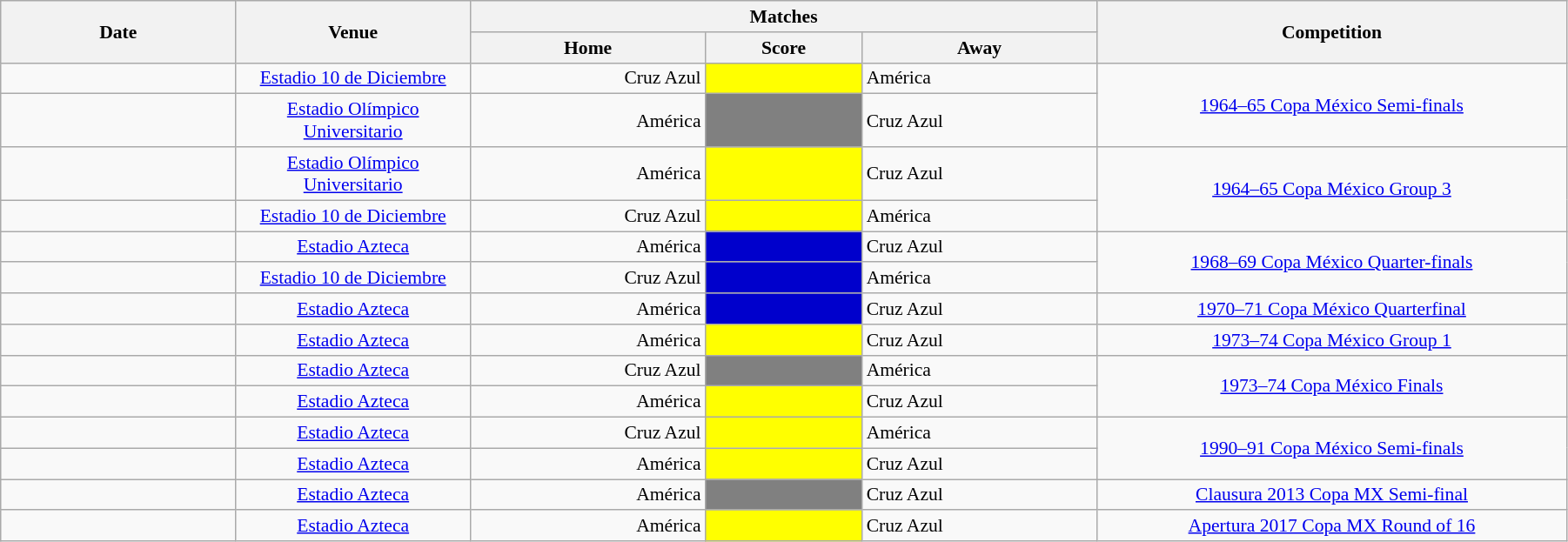<table class="wikitable" style="font-size:90%;width:95%;text-align:center">
<tr>
<th rowspan="2" width="15%">Date</th>
<th rowspan="2" width="15%">Venue</th>
<th colspan="3" width="40%">Matches</th>
<th rowspan="2" width="30%">Competition</th>
</tr>
<tr>
<th width="15%">Home</th>
<th width="10%">Score</th>
<th width="15%">Away</th>
</tr>
<tr>
<td></td>
<td><a href='#'>Estadio 10 de Diciembre</a></td>
<td align="right">Cruz Azul</td>
<td bgcolor=FFFF00></td>
<td align="left">América</td>
<td rowspan=2><a href='#'>1964–65 Copa México Semi-finals</a></td>
</tr>
<tr>
<td></td>
<td><a href='#'>Estadio Olímpico Universitario</a></td>
<td align="right">América</td>
<td bgcolor=808080></td>
<td align="left">Cruz Azul</td>
</tr>
<tr>
<td></td>
<td><a href='#'>Estadio Olímpico Universitario</a></td>
<td align="right">América</td>
<td bgcolor=FFFF00></td>
<td align="left">Cruz Azul</td>
<td rowspan=2><a href='#'>1964–65 Copa México Group 3</a></td>
</tr>
<tr>
<td></td>
<td><a href='#'>Estadio 10 de Diciembre</a></td>
<td align="right">Cruz Azul</td>
<td bgcolor=FFFF00></td>
<td align="left">América</td>
</tr>
<tr>
<td></td>
<td><a href='#'>Estadio Azteca</a></td>
<td align="right">América</td>
<td bgcolor=0000CC></td>
<td align="left">Cruz Azul</td>
<td rowspan=2><a href='#'>1968–69 Copa México Quarter-finals</a></td>
</tr>
<tr>
<td></td>
<td><a href='#'>Estadio 10 de Diciembre</a></td>
<td align="right">Cruz Azul</td>
<td bgcolor=0000CC></td>
<td align="left">América</td>
</tr>
<tr>
<td></td>
<td><a href='#'>Estadio Azteca</a></td>
<td align="right">América</td>
<td bgcolor=0000CC></td>
<td align="left">Cruz Azul</td>
<td><a href='#'>1970–71 Copa México Quarterfinal</a></td>
</tr>
<tr>
<td></td>
<td><a href='#'>Estadio Azteca</a></td>
<td align="right">América</td>
<td bgcolor=FFFF00></td>
<td align="left">Cruz Azul</td>
<td><a href='#'>1973–74 Copa México Group 1</a></td>
</tr>
<tr>
<td></td>
<td><a href='#'>Estadio Azteca</a></td>
<td align="right">Cruz Azul</td>
<td bgcolor=808080></td>
<td align="left">América</td>
<td rowspan=2><a href='#'>1973–74 Copa México Finals</a></td>
</tr>
<tr>
<td></td>
<td><a href='#'>Estadio Azteca</a></td>
<td align="right">América</td>
<td bgcolor=FFFF00></td>
<td align="left">Cruz Azul</td>
</tr>
<tr>
<td></td>
<td><a href='#'>Estadio Azteca</a></td>
<td align="right">Cruz Azul</td>
<td bgcolor=FFFF00></td>
<td align="left">América</td>
<td rowspan=2><a href='#'>1990–91 Copa México Semi-finals</a></td>
</tr>
<tr>
<td></td>
<td><a href='#'>Estadio Azteca</a></td>
<td align="right">América</td>
<td bgcolor=FFFF00></td>
<td align="left">Cruz Azul</td>
</tr>
<tr>
<td></td>
<td><a href='#'>Estadio Azteca</a></td>
<td align="right">América</td>
<td bgcolor=808080></td>
<td align="left">Cruz Azul</td>
<td><a href='#'>Clausura 2013 Copa MX Semi-final</a></td>
</tr>
<tr>
<td></td>
<td><a href='#'>Estadio Azteca</a></td>
<td align="right">América</td>
<td bgcolor=FFFF00></td>
<td align="left">Cruz Azul</td>
<td><a href='#'>Apertura 2017 Copa MX Round of 16</a></td>
</tr>
</table>
